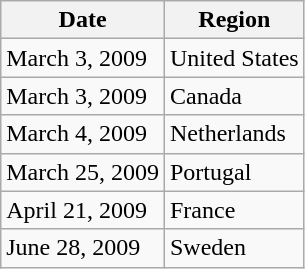<table class="wikitable">
<tr>
<th>Date</th>
<th>Region</th>
</tr>
<tr>
<td>March 3, 2009</td>
<td>United States</td>
</tr>
<tr>
<td>March 3, 2009</td>
<td>Canada</td>
</tr>
<tr>
<td>March 4, 2009</td>
<td>Netherlands</td>
</tr>
<tr>
<td>March 25, 2009</td>
<td>Portugal</td>
</tr>
<tr>
<td>April 21, 2009</td>
<td>France</td>
</tr>
<tr>
<td>June 28, 2009</td>
<td>Sweden</td>
</tr>
</table>
